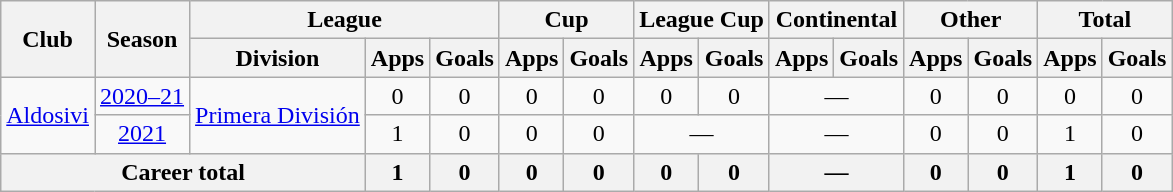<table class="wikitable" style="text-align:center">
<tr>
<th rowspan="2">Club</th>
<th rowspan="2">Season</th>
<th colspan="3">League</th>
<th colspan="2">Cup</th>
<th colspan="2">League Cup</th>
<th colspan="2">Continental</th>
<th colspan="2">Other</th>
<th colspan="2">Total</th>
</tr>
<tr>
<th>Division</th>
<th>Apps</th>
<th>Goals</th>
<th>Apps</th>
<th>Goals</th>
<th>Apps</th>
<th>Goals</th>
<th>Apps</th>
<th>Goals</th>
<th>Apps</th>
<th>Goals</th>
<th>Apps</th>
<th>Goals</th>
</tr>
<tr>
<td rowspan="2"><a href='#'>Aldosivi</a></td>
<td><a href='#'>2020–21</a></td>
<td rowspan="2"><a href='#'>Primera División</a></td>
<td>0</td>
<td>0</td>
<td>0</td>
<td>0</td>
<td>0</td>
<td>0</td>
<td colspan="2">—</td>
<td>0</td>
<td>0</td>
<td>0</td>
<td>0</td>
</tr>
<tr>
<td><a href='#'>2021</a></td>
<td>1</td>
<td>0</td>
<td>0</td>
<td>0</td>
<td colspan="2">—</td>
<td colspan="2">—</td>
<td>0</td>
<td>0</td>
<td>1</td>
<td>0</td>
</tr>
<tr>
<th colspan="3">Career total</th>
<th>1</th>
<th>0</th>
<th>0</th>
<th>0</th>
<th>0</th>
<th>0</th>
<th colspan="2">—</th>
<th>0</th>
<th>0</th>
<th>1</th>
<th>0</th>
</tr>
</table>
